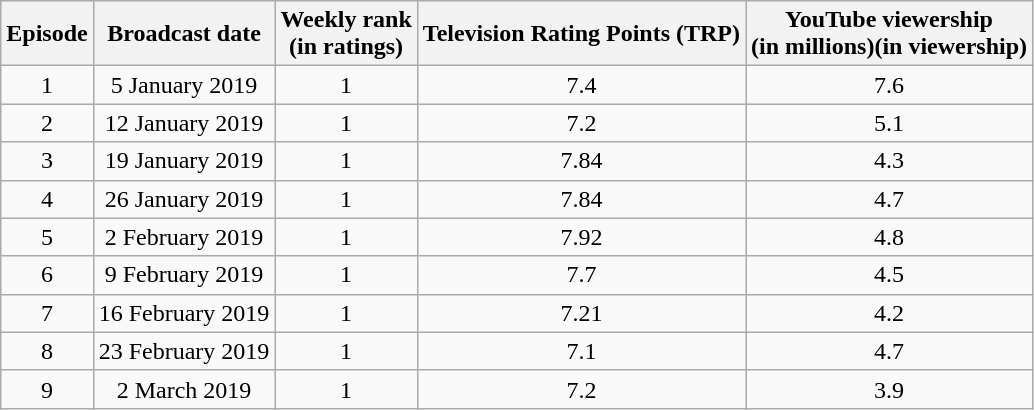<table class="wikitable plainrowheaders" style="text-align:center">
<tr>
<th scope="col">Episode</th>
<th scope="col">Broadcast date</th>
<th>Weekly rank<br>(in ratings)</th>
<th scope="col">Television Rating Points (TRP)</th>
<th scope="col">YouTube viewership<br>(in millions)(in viewership)</th>
</tr>
<tr>
<td>1</td>
<td>5 January 2019</td>
<td>1</td>
<td>7.4 </td>
<td>7.6</td>
</tr>
<tr>
<td>2</td>
<td>12 January 2019</td>
<td>1</td>
<td>7.2</td>
<td>5.1</td>
</tr>
<tr>
<td>3</td>
<td>19 January 2019</td>
<td>1</td>
<td>7.84</td>
<td>4.3</td>
</tr>
<tr>
<td>4</td>
<td>26 January 2019</td>
<td>1</td>
<td>7.84</td>
<td>4.7</td>
</tr>
<tr>
<td>5</td>
<td>2 February 2019</td>
<td>1</td>
<td>7.92</td>
<td>4.8</td>
</tr>
<tr>
<td>6</td>
<td>9 February 2019</td>
<td>1</td>
<td>7.7</td>
<td>4.5</td>
</tr>
<tr>
<td>7</td>
<td>16 February 2019</td>
<td>1</td>
<td>7.21</td>
<td>4.2</td>
</tr>
<tr>
<td>8</td>
<td>23 February 2019</td>
<td>1</td>
<td>7.1</td>
<td>4.7</td>
</tr>
<tr>
<td>9</td>
<td>2 March 2019</td>
<td>1</td>
<td>7.2</td>
<td>3.9</td>
</tr>
</table>
